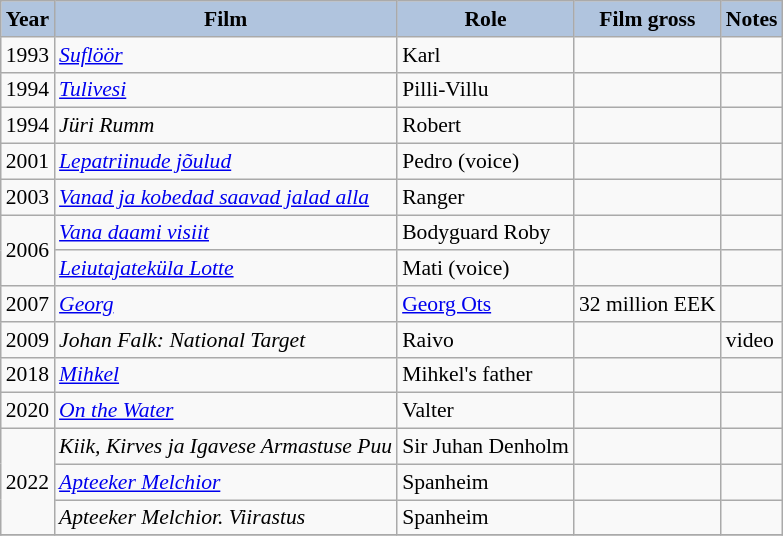<table class="wikitable" style="font-size:90%;">
<tr>
<th style="background:#B0C4DE;">Year</th>
<th style="background:#B0C4DE;">Film</th>
<th style="background:#B0C4DE;">Role</th>
<th style="background:#B0C4DE;">Film gross</th>
<th style="background:#B0C4DE;">Notes</th>
</tr>
<tr>
<td>1993</td>
<td><em><a href='#'>Suflöör</a></em></td>
<td>Karl</td>
<td></td>
<td></td>
</tr>
<tr>
<td>1994</td>
<td><em><a href='#'>Tulivesi</a></em></td>
<td>Pilli-Villu</td>
<td></td>
<td></td>
</tr>
<tr>
<td>1994</td>
<td><em>Jüri Rumm</em></td>
<td>Robert</td>
<td></td>
<td></td>
</tr>
<tr>
<td>2001</td>
<td><em><a href='#'>Lepatriinude jõulud</a></em></td>
<td>Pedro (voice)</td>
<td></td>
<td></td>
</tr>
<tr>
<td>2003</td>
<td><em><a href='#'>Vanad ja kobedad saavad jalad alla</a></em></td>
<td>Ranger</td>
<td></td>
<td></td>
</tr>
<tr>
<td rowspan="2">2006</td>
<td><em><a href='#'>Vana daami visiit</a></em></td>
<td>Bodyguard Roby</td>
<td></td>
<td></td>
</tr>
<tr>
<td><em><a href='#'>Leiutajateküla Lotte</a></em></td>
<td>Mati (voice)</td>
<td></td>
<td></td>
</tr>
<tr>
<td>2007</td>
<td><em><a href='#'>Georg</a></em></td>
<td><a href='#'>Georg Ots</a></td>
<td>32 million EEK</td>
<td></td>
</tr>
<tr>
<td>2009</td>
<td><em>Johan Falk: National Target </em></td>
<td>Raivo</td>
<td></td>
<td>video</td>
</tr>
<tr>
<td>2018</td>
<td><em><a href='#'>Mihkel</a></em></td>
<td>Mihkel's father</td>
<td></td>
<td></td>
</tr>
<tr>
<td>2020</td>
<td><em><a href='#'>On the Water</a></em></td>
<td>Valter</td>
<td></td>
<td></td>
</tr>
<tr>
<td rowspan="3">2022</td>
<td><em> Kiik, Kirves ja Igavese Armastuse Puu</em></td>
<td>Sir Juhan Denholm</td>
<td></td>
<td></td>
</tr>
<tr>
<td><em><a href='#'>Apteeker Melchior</a></em></td>
<td>Spanheim</td>
<td></td>
<td></td>
</tr>
<tr>
<td><em>Apteeker Melchior. Viirastus</em></td>
<td>Spanheim</td>
<td></td>
<td></td>
</tr>
<tr>
</tr>
</table>
